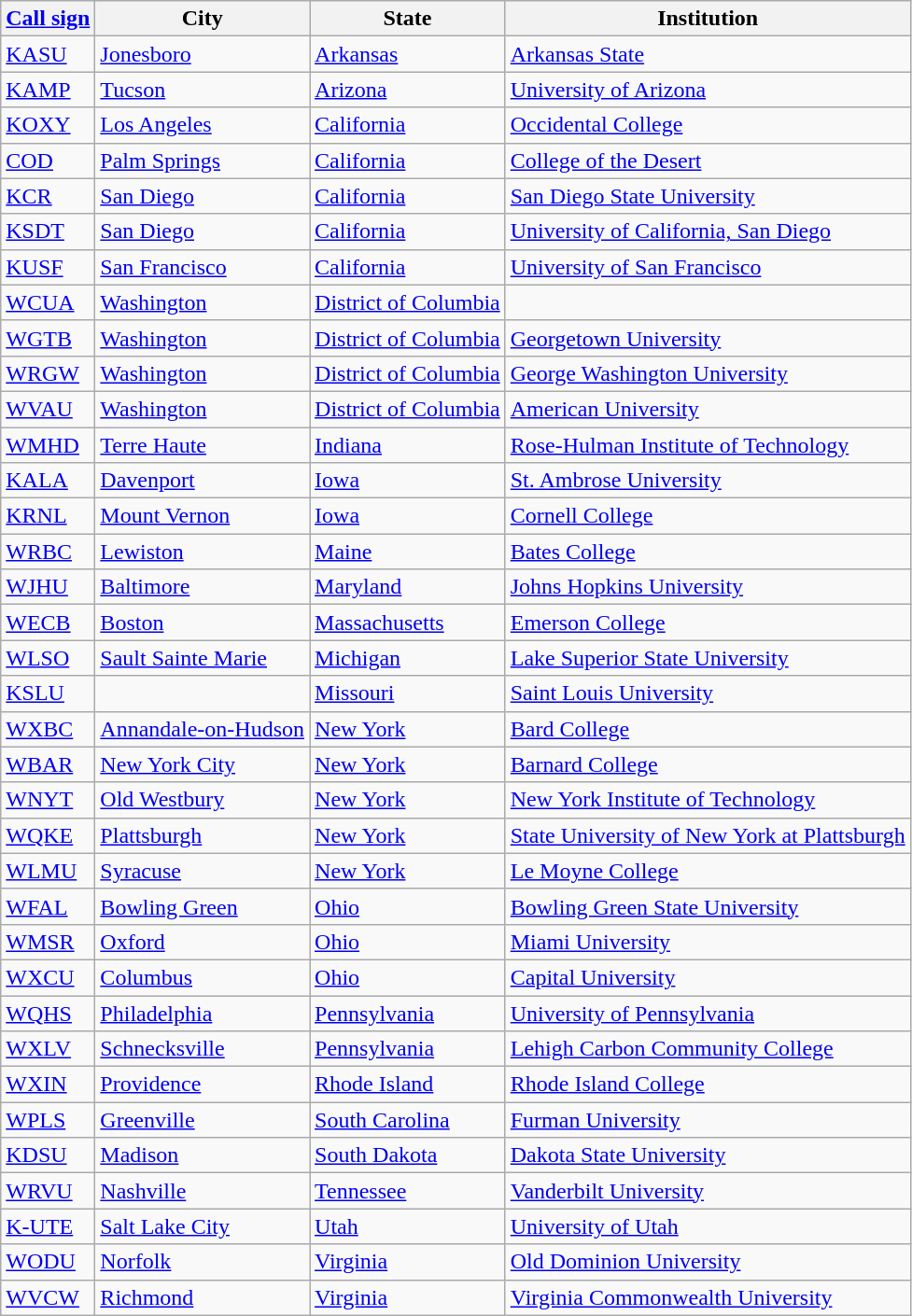<table class="wikitable sortable">
<tr>
<th><a href='#'>Call sign</a></th>
<th>City</th>
<th>State</th>
<th>Institution</th>
</tr>
<tr>
<td><a href='#'>KASU</a></td>
<td><a href='#'>Jonesboro</a></td>
<td><a href='#'>Arkansas</a></td>
<td><a href='#'>Arkansas State</a></td>
</tr>
<tr>
<td><a href='#'>KAMP</a></td>
<td><a href='#'>Tucson</a></td>
<td><a href='#'>Arizona</a></td>
<td><a href='#'>University of Arizona</a></td>
</tr>
<tr>
<td><a href='#'>KOXY</a></td>
<td><a href='#'>Los Angeles</a></td>
<td><a href='#'>California</a></td>
<td><a href='#'>Occidental College</a></td>
</tr>
<tr>
<td><a href='#'>COD</a></td>
<td><a href='#'>Palm Springs</a></td>
<td><a href='#'>California</a></td>
<td><a href='#'>College of the Desert</a></td>
</tr>
<tr>
<td><a href='#'>KCR</a></td>
<td><a href='#'>San Diego</a></td>
<td><a href='#'>California</a></td>
<td><a href='#'>San Diego State University</a></td>
</tr>
<tr>
<td><a href='#'>KSDT</a></td>
<td><a href='#'>San Diego</a></td>
<td><a href='#'>California</a></td>
<td><a href='#'>University of California, San Diego</a></td>
</tr>
<tr>
<td><a href='#'>KUSF</a></td>
<td><a href='#'>San Francisco</a></td>
<td><a href='#'>California</a></td>
<td><a href='#'>University of San Francisco</a></td>
</tr>
<tr>
<td><a href='#'>WCUA</a></td>
<td><a href='#'>Washington</a></td>
<td><a href='#'>District of Columbia</a></td>
<td></td>
</tr>
<tr>
<td><a href='#'>WGTB</a></td>
<td><a href='#'>Washington</a></td>
<td><a href='#'>District of Columbia</a></td>
<td><a href='#'>Georgetown University</a></td>
</tr>
<tr>
<td><a href='#'>WRGW</a></td>
<td><a href='#'>Washington</a></td>
<td><a href='#'>District of Columbia</a></td>
<td><a href='#'>George Washington University</a></td>
</tr>
<tr>
<td><a href='#'>WVAU</a></td>
<td><a href='#'>Washington</a></td>
<td><a href='#'>District of Columbia</a></td>
<td><a href='#'>American University</a></td>
</tr>
<tr>
<td><a href='#'>WMHD</a></td>
<td><a href='#'>Terre Haute</a></td>
<td><a href='#'>Indiana</a></td>
<td><a href='#'>Rose-Hulman Institute of Technology</a></td>
</tr>
<tr>
<td><a href='#'>KALA</a></td>
<td><a href='#'>Davenport</a></td>
<td><a href='#'>Iowa</a></td>
<td><a href='#'>St. Ambrose University</a></td>
</tr>
<tr>
<td><a href='#'>KRNL</a></td>
<td><a href='#'>Mount Vernon</a></td>
<td><a href='#'>Iowa</a></td>
<td><a href='#'>Cornell College</a></td>
</tr>
<tr>
<td><a href='#'>WRBC</a></td>
<td><a href='#'>Lewiston</a></td>
<td><a href='#'>Maine</a></td>
<td><a href='#'>Bates College</a></td>
</tr>
<tr>
<td><a href='#'>WJHU</a></td>
<td><a href='#'>Baltimore</a></td>
<td><a href='#'>Maryland</a></td>
<td><a href='#'>Johns Hopkins University</a></td>
</tr>
<tr>
<td><a href='#'>WECB</a></td>
<td><a href='#'>Boston</a></td>
<td><a href='#'>Massachusetts</a></td>
<td><a href='#'>Emerson College</a></td>
</tr>
<tr>
<td><a href='#'>WLSO</a></td>
<td><a href='#'>Sault Sainte Marie</a></td>
<td><a href='#'>Michigan</a></td>
<td><a href='#'>Lake Superior State University</a></td>
</tr>
<tr>
<td><a href='#'>KSLU</a></td>
<td></td>
<td><a href='#'>Missouri</a></td>
<td><a href='#'>Saint Louis University</a></td>
</tr>
<tr>
<td><a href='#'>WXBC</a></td>
<td><a href='#'>Annandale-on-Hudson</a></td>
<td><a href='#'>New York</a></td>
<td><a href='#'>Bard College</a></td>
</tr>
<tr>
<td><a href='#'>WBAR</a></td>
<td><a href='#'>New York City</a></td>
<td><a href='#'>New York</a></td>
<td><a href='#'>Barnard College</a></td>
</tr>
<tr>
<td><a href='#'>WNYT</a></td>
<td><a href='#'>Old Westbury</a></td>
<td><a href='#'>New York</a></td>
<td><a href='#'>New York Institute of Technology</a></td>
</tr>
<tr>
<td><a href='#'>WQKE</a></td>
<td><a href='#'>Plattsburgh</a></td>
<td><a href='#'>New York</a></td>
<td><a href='#'>State University of New York at Plattsburgh</a></td>
</tr>
<tr>
<td><a href='#'>WLMU</a></td>
<td><a href='#'>Syracuse</a></td>
<td><a href='#'>New York</a></td>
<td><a href='#'>Le Moyne College</a></td>
</tr>
<tr>
<td><a href='#'>WFAL</a></td>
<td><a href='#'>Bowling Green</a></td>
<td><a href='#'>Ohio</a></td>
<td><a href='#'>Bowling Green State University</a></td>
</tr>
<tr>
<td><a href='#'>WMSR</a></td>
<td><a href='#'>Oxford</a></td>
<td><a href='#'>Ohio</a></td>
<td><a href='#'>Miami University</a></td>
</tr>
<tr>
<td><a href='#'>WXCU</a></td>
<td><a href='#'>Columbus</a></td>
<td><a href='#'>Ohio</a></td>
<td><a href='#'>Capital University</a></td>
</tr>
<tr>
<td><a href='#'>WQHS</a></td>
<td><a href='#'>Philadelphia</a></td>
<td><a href='#'>Pennsylvania</a></td>
<td><a href='#'>University of Pennsylvania</a></td>
</tr>
<tr>
<td><a href='#'>WXLV</a></td>
<td><a href='#'>Schnecksville</a></td>
<td><a href='#'>Pennsylvania</a></td>
<td><a href='#'>Lehigh Carbon Community College</a></td>
</tr>
<tr>
<td><a href='#'>WXIN</a></td>
<td><a href='#'>Providence</a></td>
<td><a href='#'>Rhode Island</a></td>
<td><a href='#'>Rhode Island College</a></td>
</tr>
<tr>
<td><a href='#'>WPLS</a></td>
<td><a href='#'>Greenville</a></td>
<td><a href='#'>South Carolina</a></td>
<td><a href='#'>Furman University</a></td>
</tr>
<tr>
<td><a href='#'>KDSU</a></td>
<td><a href='#'>Madison</a></td>
<td><a href='#'>South Dakota</a></td>
<td><a href='#'>Dakota State University</a></td>
</tr>
<tr>
<td><a href='#'>WRVU</a></td>
<td><a href='#'>Nashville</a></td>
<td><a href='#'>Tennessee</a></td>
<td><a href='#'>Vanderbilt University</a></td>
</tr>
<tr>
<td><a href='#'>K-UTE</a></td>
<td><a href='#'>Salt Lake City</a></td>
<td><a href='#'>Utah</a></td>
<td><a href='#'>University of Utah</a></td>
</tr>
<tr>
<td><a href='#'>WODU</a></td>
<td><a href='#'>Norfolk</a></td>
<td><a href='#'>Virginia</a></td>
<td><a href='#'>Old Dominion University</a></td>
</tr>
<tr>
<td><a href='#'>WVCW</a></td>
<td><a href='#'>Richmond</a></td>
<td><a href='#'>Virginia</a></td>
<td><a href='#'>Virginia Commonwealth University</a></td>
</tr>
</table>
